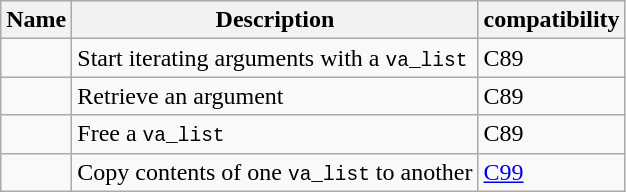<table class="wikitable">
<tr>
<th>Name</th>
<th>Description</th>
<th>compatibility</th>
</tr>
<tr>
<td><code></code></td>
<td>Start iterating arguments with a <code>va_list</code></td>
<td>C89</td>
</tr>
<tr>
<td><code></code></td>
<td>Retrieve an argument</td>
<td>C89</td>
</tr>
<tr>
<td><code></code></td>
<td>Free a <code>va_list</code></td>
<td>C89</td>
</tr>
<tr>
<td><code></code></td>
<td>Copy contents of one <code>va_list</code> to another</td>
<td><a href='#'>C99</a></td>
</tr>
</table>
